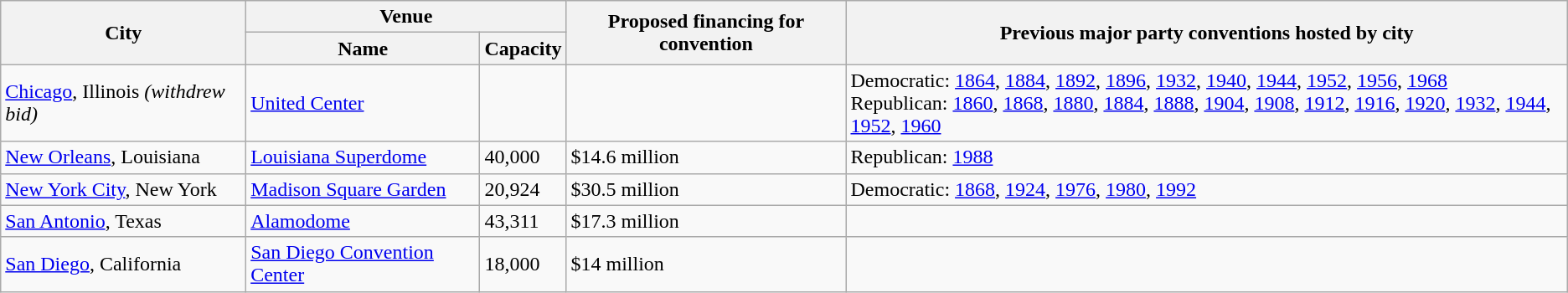<table class="wikitable">
<tr>
<th rowspan =2>City</th>
<th colspan=2>Venue</th>
<th rowspan =2>Proposed financing for convention</th>
<th rowspan =2>Previous major party conventions hosted by city</th>
</tr>
<tr>
<th>Name</th>
<th>Capacity</th>
</tr>
<tr>
<td><a href='#'>Chicago</a>, Illinois <em>(withdrew bid)</em></td>
<td><a href='#'>United Center</a></td>
<td></td>
<td></td>
<td>Democratic: <a href='#'>1864</a>, <a href='#'>1884</a>, <a href='#'>1892</a>, <a href='#'>1896</a>, <a href='#'>1932</a>, <a href='#'>1940</a>, <a href='#'>1944</a>, <a href='#'>1952</a>, <a href='#'>1956</a>, <a href='#'>1968</a><br>Republican: <a href='#'>1860</a>, <a href='#'>1868</a>, <a href='#'>1880</a>, <a href='#'>1884</a>, <a href='#'>1888</a>, <a href='#'>1904</a>, <a href='#'>1908</a>, <a href='#'>1912</a>, <a href='#'>1916</a>, <a href='#'>1920</a>, <a href='#'>1932</a>, <a href='#'>1944</a>, <a href='#'>1952</a>, <a href='#'>1960</a></td>
</tr>
<tr>
<td><a href='#'>New Orleans</a>, Louisiana</td>
<td><a href='#'>Louisiana Superdome</a></td>
<td>40,000</td>
<td>$14.6 million</td>
<td>Republican: <a href='#'>1988</a></td>
</tr>
<tr>
<td><a href='#'>New York City</a>, New York</td>
<td><a href='#'>Madison Square Garden</a></td>
<td>20,924</td>
<td>$30.5 million</td>
<td>Democratic: <a href='#'>1868</a>, <a href='#'>1924</a>, <a href='#'>1976</a>, <a href='#'>1980</a>, <a href='#'>1992</a></td>
</tr>
<tr>
<td><a href='#'>San Antonio</a>, Texas</td>
<td><a href='#'>Alamodome</a></td>
<td>43,311</td>
<td>$17.3 million</td>
<td></td>
</tr>
<tr>
<td><a href='#'>San Diego</a>, California</td>
<td><a href='#'>San Diego Convention Center</a></td>
<td>18,000</td>
<td>$14 million</td>
<td></td>
</tr>
</table>
